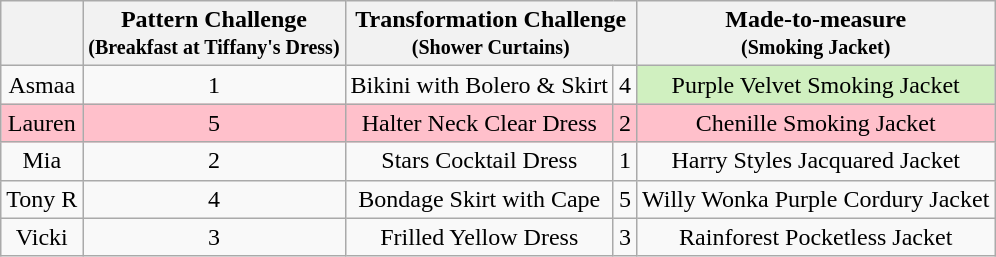<table class="wikitable" style="text-align:center;">
<tr>
<th></th>
<th>Pattern Challenge<br><small>(Breakfast at Tiffany's Dress)</small></th>
<th colspan="2">Transformation Challenge<br><small>(Shower Curtains)</small></th>
<th>Made-to-measure<br><small>(Smoking Jacket)</small></th>
</tr>
<tr>
<td>Asmaa</td>
<td>1</td>
<td>Bikini with Bolero & Skirt</td>
<td>4</td>
<td style="background:#d0f0c0">Purple Velvet Smoking Jacket</td>
</tr>
<tr style="background:pink">
<td>Lauren</td>
<td>5</td>
<td>Halter Neck Clear Dress</td>
<td>2</td>
<td>Chenille Smoking Jacket</td>
</tr>
<tr>
<td>Mia</td>
<td>2</td>
<td>Stars Cocktail Dress</td>
<td>1</td>
<td>Harry Styles Jacquared Jacket</td>
</tr>
<tr>
<td>Tony R</td>
<td>4</td>
<td>Bondage Skirt with Cape</td>
<td>5</td>
<td>Willy Wonka Purple Cordury Jacket</td>
</tr>
<tr>
<td>Vicki</td>
<td>3</td>
<td>Frilled Yellow Dress</td>
<td>3</td>
<td>Rainforest Pocketless Jacket</td>
</tr>
</table>
